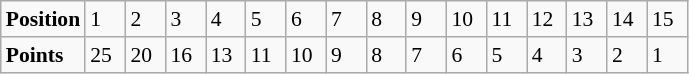<table class="wikitable" style="font-size: 90%;">
<tr>
<td><strong>Position</strong></td>
<td width=20>1</td>
<td width=20>2</td>
<td width=20>3</td>
<td width=20>4</td>
<td width=20>5</td>
<td width=20>6</td>
<td width=20>7</td>
<td width=20>8</td>
<td width=20>9</td>
<td width=20>10</td>
<td width=20>11</td>
<td width=20>12</td>
<td width=20>13</td>
<td width=20>14</td>
<td width=20>15</td>
</tr>
<tr>
<td><strong>Points</strong></td>
<td>25</td>
<td>20</td>
<td>16</td>
<td>13</td>
<td>11</td>
<td>10</td>
<td>9</td>
<td>8</td>
<td>7</td>
<td>6</td>
<td>5</td>
<td>4</td>
<td>3</td>
<td>2</td>
<td>1</td>
</tr>
</table>
